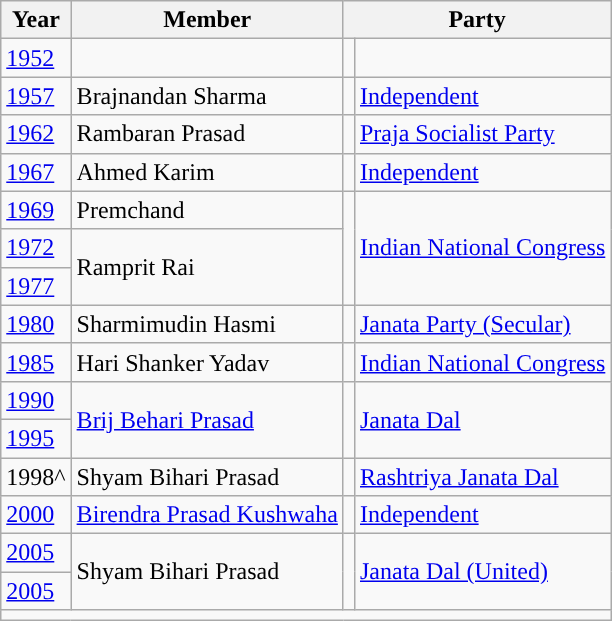<table class="wikitable">
<tr>
<th>Year</th>
<th>Member</th>
<th colspan="2">Party</th>
</tr>
<tr>
<td><a href='#'>1952</a></td>
<td></td>
<td></td>
<td></td>
</tr>
<tr>
<td><a href='#'>1957</a></td>
<td>Brajnandan Sharma</td>
<td style="background-color: "></td>
<td><a href='#'>Independent</a></td>
</tr>
<tr>
<td><a href='#'>1962</a></td>
<td>Rambaran Prasad</td>
<td style="background-color: "></td>
<td><a href='#'>Praja Socialist Party</a></td>
</tr>
<tr>
<td><a href='#'>1967</a></td>
<td>Ahmed Karim</td>
<td style="background-color: "></td>
<td><a href='#'>Independent</a></td>
</tr>
<tr>
<td><a href='#'>1969</a></td>
<td>Premchand</td>
<td rowspan="3" style="background-color: "></td>
<td rowspan="3"><a href='#'>Indian National Congress</a></td>
</tr>
<tr>
<td><a href='#'>1972</a></td>
<td rowspan="2">Ramprit Rai</td>
</tr>
<tr>
<td><a href='#'>1977</a></td>
</tr>
<tr>
<td><a href='#'>1980</a></td>
<td>Sharmimudin Hasmi</td>
<td style="background-color: "></td>
<td><a href='#'>Janata Party (Secular)</a></td>
</tr>
<tr>
<td><a href='#'>1985</a></td>
<td>Hari Shanker Yadav</td>
<td style="background-color: "></td>
<td><a href='#'>Indian National Congress</a></td>
</tr>
<tr>
<td><a href='#'>1990</a></td>
<td rowspan="2"><a href='#'>Brij Behari Prasad</a></td>
<td rowspan="2" style="background-color: "></td>
<td rowspan="2"><a href='#'>Janata Dal</a></td>
</tr>
<tr>
<td><a href='#'>1995</a></td>
</tr>
<tr>
<td>1998^</td>
<td>Shyam Bihari Prasad</td>
<td style="background-color: "></td>
<td><a href='#'>Rashtriya Janata Dal</a></td>
</tr>
<tr>
<td><a href='#'>2000</a></td>
<td><a href='#'>Birendra Prasad Kushwaha</a></td>
<td style="background-color: "></td>
<td><a href='#'>Independent</a></td>
</tr>
<tr>
<td><a href='#'>2005</a></td>
<td rowspan="2">Shyam Bihari Prasad</td>
<td rowspan="2" style="background-color: "></td>
<td rowspan="2"><a href='#'>Janata Dal (United)</a></td>
</tr>
<tr>
<td><a href='#'>2005</a></td>
</tr>
<tr>
<td colspan="4"></td>
</tr>
</table>
